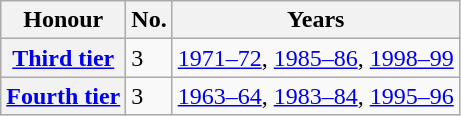<table class="wikitable plainrowheaders">
<tr>
<th scope=col>Honour</th>
<th scope=col>No.</th>
<th scope=col>Years</th>
</tr>
<tr>
<th scope=row><a href='#'>Third tier</a></th>
<td>3</td>
<td><a href='#'>1971–72</a>, <a href='#'>1985–86</a>, <a href='#'>1998–99</a></td>
</tr>
<tr>
<th scope=row><a href='#'>Fourth tier</a></th>
<td>3</td>
<td><a href='#'>1963–64</a>, <a href='#'>1983–84</a>, <a href='#'>1995–96</a></td>
</tr>
</table>
